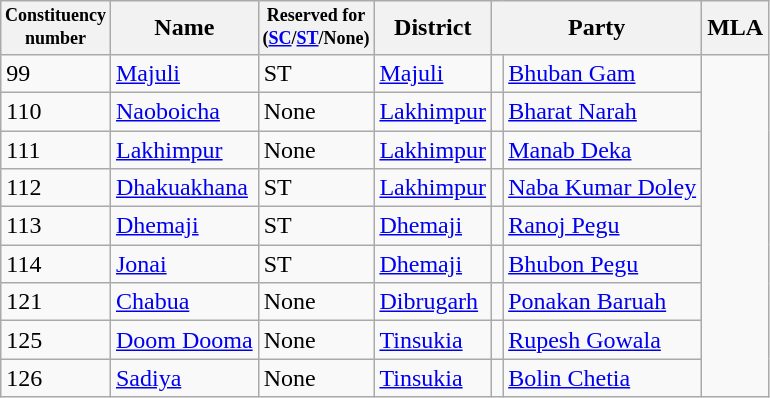<table class="wikitable sortable">
<tr>
<th style="font-size:75%">Constituency<br>number</th>
<th>Name</th>
<th style="font-size:75%">Reserved for<br>(<a href='#'>SC</a>/<a href='#'>ST</a>/None)</th>
<th>District</th>
<th colspan=2>Party</th>
<th>MLA</th>
</tr>
<tr>
<td>99</td>
<td><a href='#'>Majuli</a></td>
<td>ST</td>
<td><a href='#'>Majuli</a></td>
<td></td>
<td><a href='#'>Bhuban Gam</a></td>
</tr>
<tr>
<td>110</td>
<td><a href='#'>Naoboicha</a></td>
<td>None</td>
<td><a href='#'>Lakhimpur</a></td>
<td></td>
<td><a href='#'>Bharat Narah</a></td>
</tr>
<tr>
<td>111</td>
<td><a href='#'>Lakhimpur</a></td>
<td>None</td>
<td><a href='#'>Lakhimpur</a></td>
<td></td>
<td><a href='#'>Manab Deka</a></td>
</tr>
<tr>
<td>112</td>
<td><a href='#'>Dhakuakhana</a></td>
<td>ST</td>
<td><a href='#'>Lakhimpur</a></td>
<td></td>
<td><a href='#'>Naba Kumar Doley</a></td>
</tr>
<tr>
<td>113</td>
<td><a href='#'>Dhemaji</a></td>
<td>ST</td>
<td><a href='#'>Dhemaji</a></td>
<td></td>
<td><a href='#'>Ranoj Pegu</a></td>
</tr>
<tr>
<td>114</td>
<td><a href='#'>Jonai</a></td>
<td>ST</td>
<td><a href='#'>Dhemaji</a></td>
<td></td>
<td><a href='#'>Bhubon Pegu</a></td>
</tr>
<tr>
<td>121</td>
<td><a href='#'>Chabua</a></td>
<td>None</td>
<td><a href='#'>Dibrugarh</a></td>
<td></td>
<td><a href='#'>Ponakan Baruah</a></td>
</tr>
<tr>
<td>125</td>
<td><a href='#'>Doom Dooma</a></td>
<td>None</td>
<td><a href='#'>Tinsukia</a></td>
<td></td>
<td><a href='#'>Rupesh Gowala</a></td>
</tr>
<tr>
<td>126</td>
<td><a href='#'>Sadiya</a></td>
<td>None</td>
<td><a href='#'>Tinsukia</a></td>
<td></td>
<td><a href='#'>Bolin Chetia</a></td>
</tr>
</table>
